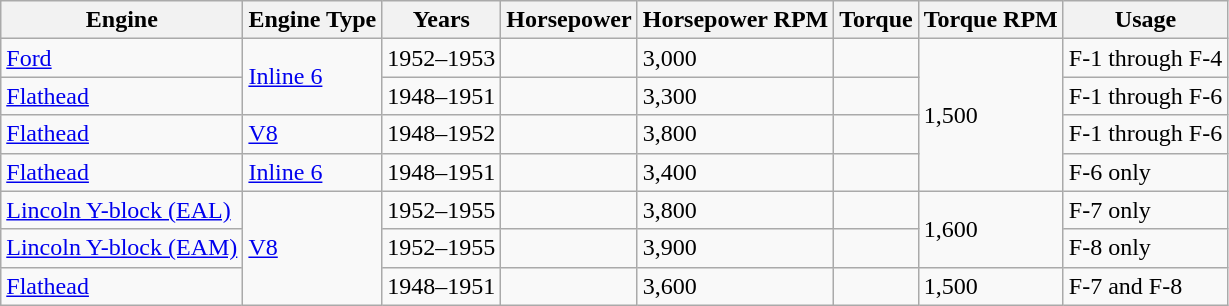<table class="wikitable">
<tr>
<th>Engine</th>
<th>Engine Type</th>
<th>Years</th>
<th>Horsepower</th>
<th>Horsepower RPM</th>
<th>Torque</th>
<th>Torque RPM</th>
<th>Usage</th>
</tr>
<tr>
<td> <a href='#'>Ford</a></td>
<td rowspan="2"><a href='#'>Inline 6</a></td>
<td>1952–1953</td>
<td></td>
<td>3,000</td>
<td></td>
<td rowspan="4">1,500</td>
<td>F-1 through F-4</td>
</tr>
<tr>
<td> <a href='#'>Flathead</a></td>
<td>1948–1951</td>
<td></td>
<td>3,300</td>
<td></td>
<td>F-1 through F-6</td>
</tr>
<tr>
<td> <a href='#'>Flathead</a></td>
<td><a href='#'>V8</a></td>
<td>1948–1952</td>
<td></td>
<td>3,800</td>
<td></td>
<td>F-1 through F-6</td>
</tr>
<tr>
<td> <a href='#'>Flathead</a></td>
<td><a href='#'>Inline 6</a></td>
<td>1948–1951</td>
<td></td>
<td>3,400</td>
<td></td>
<td>F-6 only</td>
</tr>
<tr>
<td> <a href='#'>Lincoln Y-block (EAL)</a></td>
<td rowspan="3"><a href='#'>V8</a></td>
<td>1952–1955</td>
<td></td>
<td>3,800</td>
<td></td>
<td rowspan="2">1,600</td>
<td>F-7 only</td>
</tr>
<tr>
<td> <a href='#'>Lincoln Y-block (EAM)</a></td>
<td>1952–1955</td>
<td></td>
<td>3,900</td>
<td></td>
<td>F-8 only</td>
</tr>
<tr>
<td> <a href='#'>Flathead</a></td>
<td>1948–1951</td>
<td></td>
<td>3,600</td>
<td></td>
<td>1,500</td>
<td>F-7 and F-8</td>
</tr>
</table>
